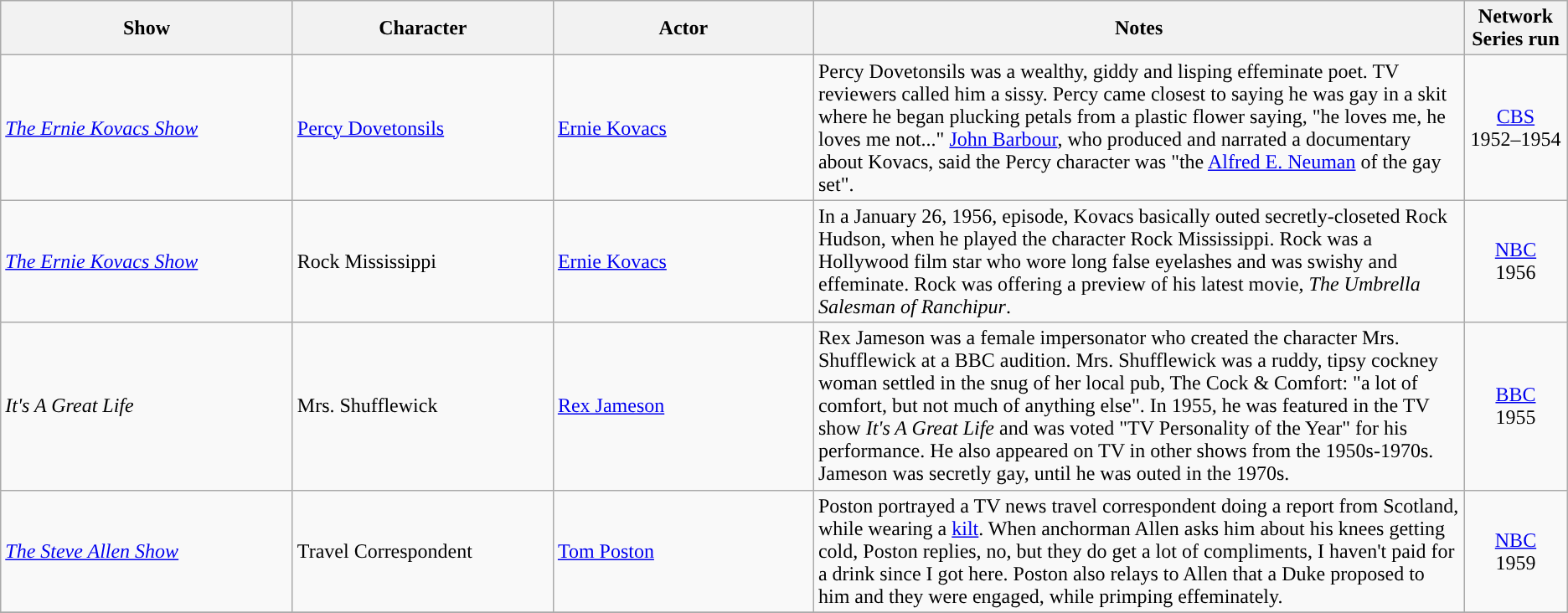<table class="wikitable" style="margins:auto; width=100%;">
<tr>
<th style="width:225px;">Show</th>
<th style="width:200px">Character</th>
<th style="width:200px">Actor</th>
<th class="unsortable">Notes</th>
<th style="width:75px;" class="unsortable">Network <br>Series run</th>
</tr>
<tr>
<td><em><a href='#'>The Ernie Kovacs Show</a></em></td>
<td><a href='#'>Percy Dovetonsils</a></td>
<td><a href='#'>Ernie Kovacs</a></td>
<td>Percy Dovetonsils was a wealthy, giddy and lisping effeminate poet. TV reviewers called him a sissy. Percy came closest to saying he was gay in a skit where he began plucking petals from a plastic flower saying, "he loves me, he loves me not..." <a href='#'>John Barbour</a>, who produced and narrated a documentary about Kovacs, said the Percy character was "the <a href='#'>Alfred E. Neuman</a> of the gay set".</td>
<td style="text-align: center;"><a href='#'>CBS</a> <br> 1952–1954</td>
</tr>
<tr>
<td><em><a href='#'>The Ernie Kovacs Show</a></em></td>
<td>Rock Mississippi</td>
<td><a href='#'>Ernie Kovacs</a></td>
<td>In a January 26, 1956, episode, Kovacs basically outed secretly-closeted Rock Hudson, when he played the character Rock Mississippi. Rock was a Hollywood film star who wore long false eyelashes and was swishy and effeminate. Rock was offering a preview of his latest movie, <em>The Umbrella Salesman of Ranchipur</em>.</td>
<td style="text-align: center;"><a href='#'>NBC</a><br>1956</td>
</tr>
<tr>
<td><em>It's A Great Life</em></td>
<td>Mrs. Shufflewick</td>
<td><a href='#'>Rex Jameson</a></td>
<td>Rex Jameson was a female impersonator who created the character Mrs. Shufflewick at a BBC audition. Mrs. Shufflewick was a ruddy, tipsy cockney woman settled in the snug of her local pub, The Cock & Comfort: "a lot of comfort, but not much of anything else". In 1955, he was featured in the TV show <em>It's A Great Life</em> and was voted "TV Personality of the Year" for his performance. He also appeared on TV in other shows from the 1950s-1970s. Jameson was secretly gay, until he was outed in the 1970s.</td>
<td style="text-align: center;"><a href='#'>BBC</a> <br> 1955</td>
</tr>
<tr>
<td><em><a href='#'>The Steve Allen Show</a></em></td>
<td>Travel Correspondent</td>
<td><a href='#'>Tom Poston</a></td>
<td>Poston portrayed a TV news travel correspondent doing a report from Scotland, while wearing a <a href='#'>kilt</a>. When anchorman Allen asks him about his knees getting cold, Poston replies, no, but they do get a lot of compliments, I haven't paid for a drink since I got here. Poston also relays to Allen that a Duke proposed to him and they were engaged, while primping effeminately.</td>
<td style="text-align: center;"><a href='#'>NBC</a><br>1959</td>
</tr>
<tr>
</tr>
</table>
